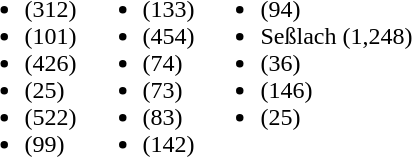<table>
<tr>
<td valign="top"><br><ul><li> (312)</li><li> (101)</li><li> (426)</li><li> (25)</li><li> (522)</li><li> (99)</li></ul></td>
<td valign="top"><br><ul><li> (133)</li><li> (454)</li><li> (74)</li><li> (73)</li><li> (83)</li><li> (142)</li></ul></td>
<td valign="top"><br><ul><li> (94)</li><li>Seßlach (1,248)</li><li> (36)</li><li> (146)</li><li> (25)</li></ul></td>
</tr>
</table>
